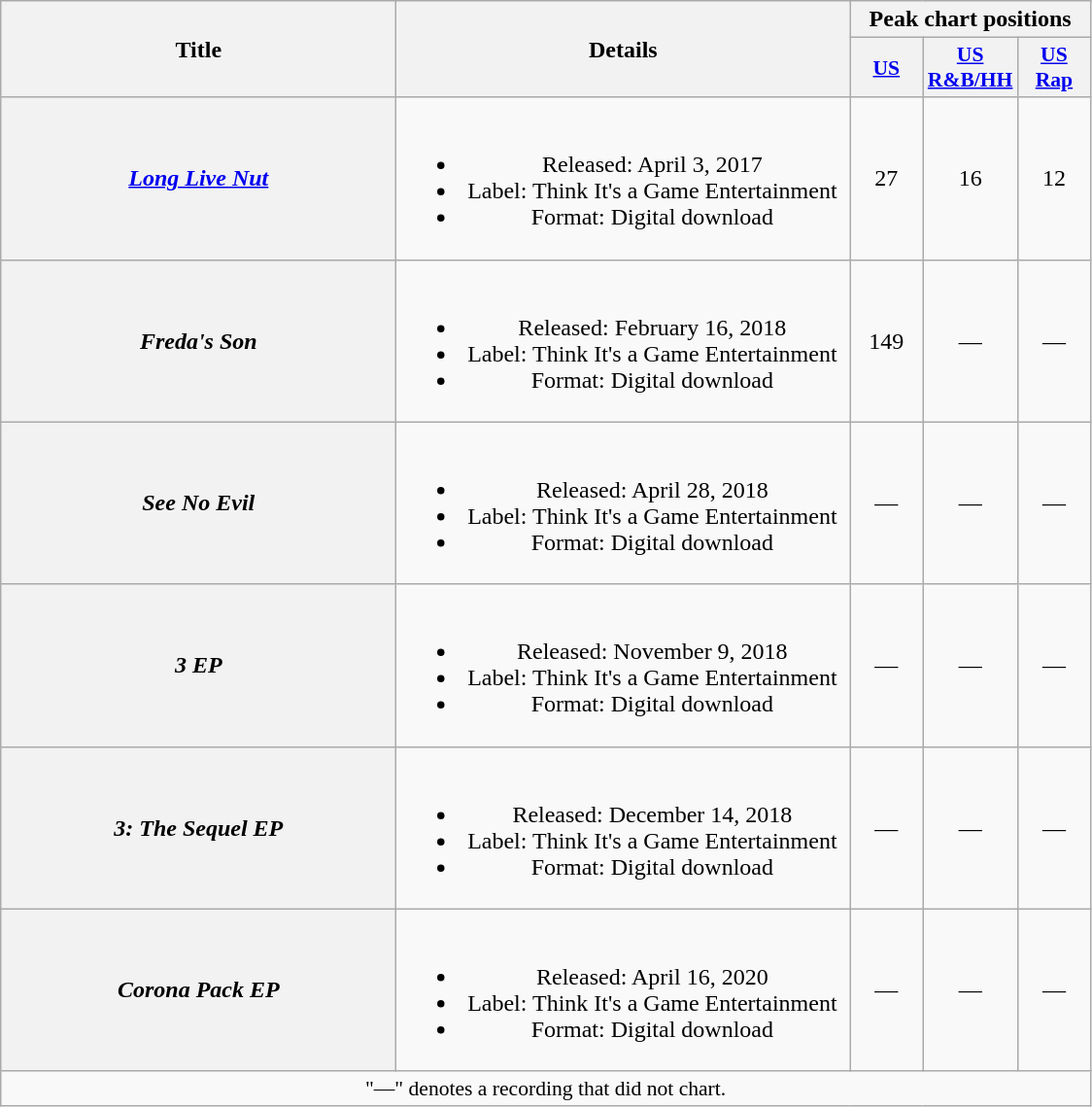<table class="wikitable plainrowheaders" style="text-align:center;">
<tr>
<th scope="col" rowspan=2 style="width:16.5em;">Title</th>
<th scope="col" rowspan=2 style="width:19em;">Details</th>
<th scope="col" colspan=3>Peak chart positions</th>
</tr>
<tr>
<th scope="col" style="width:3em;font-size:90%;"><a href='#'>US</a><br></th>
<th scope="col" style="width:3em;font-size:90%;"><a href='#'>US R&B/HH</a><br></th>
<th scope="col" style="width:3em;font-size:90%;"><a href='#'>US Rap</a><br></th>
</tr>
<tr>
<th scope="row"><em><a href='#'>Long Live Nut</a></em></th>
<td><br><ul><li>Released: April 3, 2017</li><li>Label: Think It's a Game Entertainment</li><li>Format: Digital download</li></ul></td>
<td>27</td>
<td>16</td>
<td>12</td>
</tr>
<tr>
<th scope="row"><em>Freda's Son</em></th>
<td><br><ul><li>Released: February 16, 2018</li><li>Label: Think It's a Game Entertainment</li><li>Format: Digital download</li></ul></td>
<td>149</td>
<td>—</td>
<td>—</td>
</tr>
<tr>
<th scope="row"><em>See No Evil</em></th>
<td><br><ul><li>Released: April 28, 2018</li><li>Label: Think It's a Game Entertainment</li><li>Format: Digital download</li></ul></td>
<td>—</td>
<td>—</td>
<td>—</td>
</tr>
<tr>
<th scope="row"><em>3 EP</em></th>
<td><br><ul><li>Released: November 9, 2018</li><li>Label: Think It's a Game Entertainment</li><li>Format: Digital download</li></ul></td>
<td>—</td>
<td>—</td>
<td>—</td>
</tr>
<tr>
<th scope="row"><em>3: The Sequel EP</em></th>
<td><br><ul><li>Released: December 14, 2018</li><li>Label: Think It's a Game Entertainment</li><li>Format: Digital download</li></ul></td>
<td>—</td>
<td>—</td>
<td>—</td>
</tr>
<tr>
<th scope="row"><em>Corona Pack EP</em></th>
<td><br><ul><li>Released: April 16, 2020</li><li>Label: Think It's a Game Entertainment</li><li>Format: Digital download</li></ul></td>
<td>—</td>
<td>—</td>
<td>—</td>
</tr>
<tr>
<td colspan="5" style="font-size:90%">"—" denotes a recording that did not chart.</td>
</tr>
</table>
